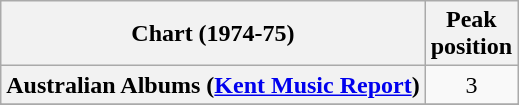<table class="wikitable sortable plainrowheaders">
<tr>
<th>Chart (1974-75)</th>
<th>Peak<br>position</th>
</tr>
<tr>
<th scope=row>Australian Albums (<a href='#'>Kent Music Report</a>)</th>
<td style="text-align:center;">3</td>
</tr>
<tr>
</tr>
<tr>
</tr>
<tr>
</tr>
<tr>
</tr>
</table>
